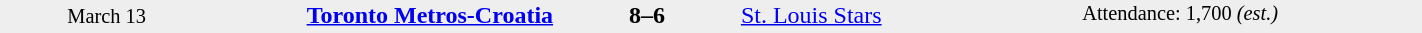<table style="width:75%; background:#eee;" cellspacing="0">
<tr>
<td rowspan="3" style="text-align:center; font-size:85%; width:15%;">March 13</td>
<td style="width:24%; text-align:right;"><strong><a href='#'>Toronto Metros-Croatia</a></strong></td>
<td style="text-align:center; width:13%;"><strong>8–6</strong></td>
<td width=24%><a href='#'>St. Louis Stars</a></td>
<td rowspan="3" style="font-size:85%; vertical-align:top;">Attendance: 1,700 <em>(est.)</em></td>
</tr>
<tr style=font-size:85%>
<td align=right valign=top></td>
<td valign=top></td>
<td align=left valign=top></td>
</tr>
</table>
